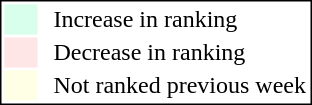<table style="border:1px solid black; float:right;">
<tr>
<td style="background:#D8FFEB; width:20px;"></td>
<td> </td>
<td>Increase in ranking</td>
</tr>
<tr>
<td style="background:#FFE6E6; width:20px;"></td>
<td> </td>
<td>Decrease in ranking</td>
</tr>
<tr>
<td style="background:#FFFFE6; width:20px;"></td>
<td> </td>
<td>Not ranked previous week</td>
</tr>
</table>
